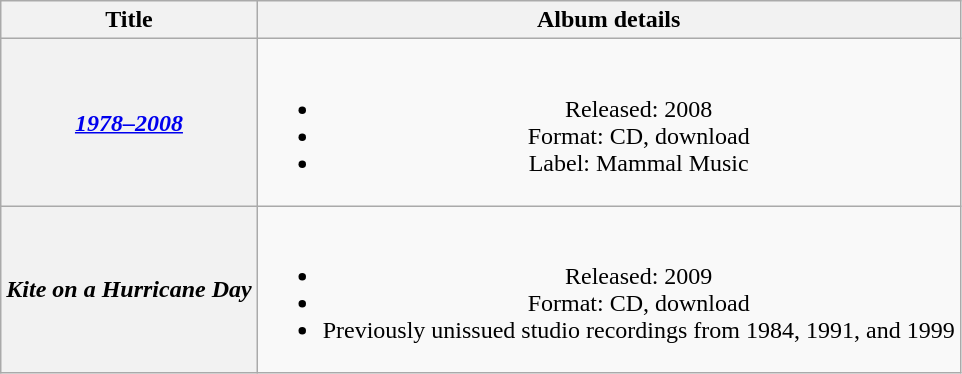<table class="wikitable plainrowheaders" style="text-align:center">
<tr>
<th>Title</th>
<th>Album details</th>
</tr>
<tr>
<th scope="row"><em><a href='#'>1978–2008</a></em></th>
<td><br><ul><li>Released: 2008</li><li>Format: CD, download</li><li>Label: Mammal Music</li></ul></td>
</tr>
<tr>
<th scope="row"><em>Kite on a Hurricane Day</em></th>
<td><br><ul><li>Released: 2009</li><li>Format: CD, download</li><li>Previously unissued studio recordings from 1984, 1991, and 1999</li></ul></td>
</tr>
</table>
